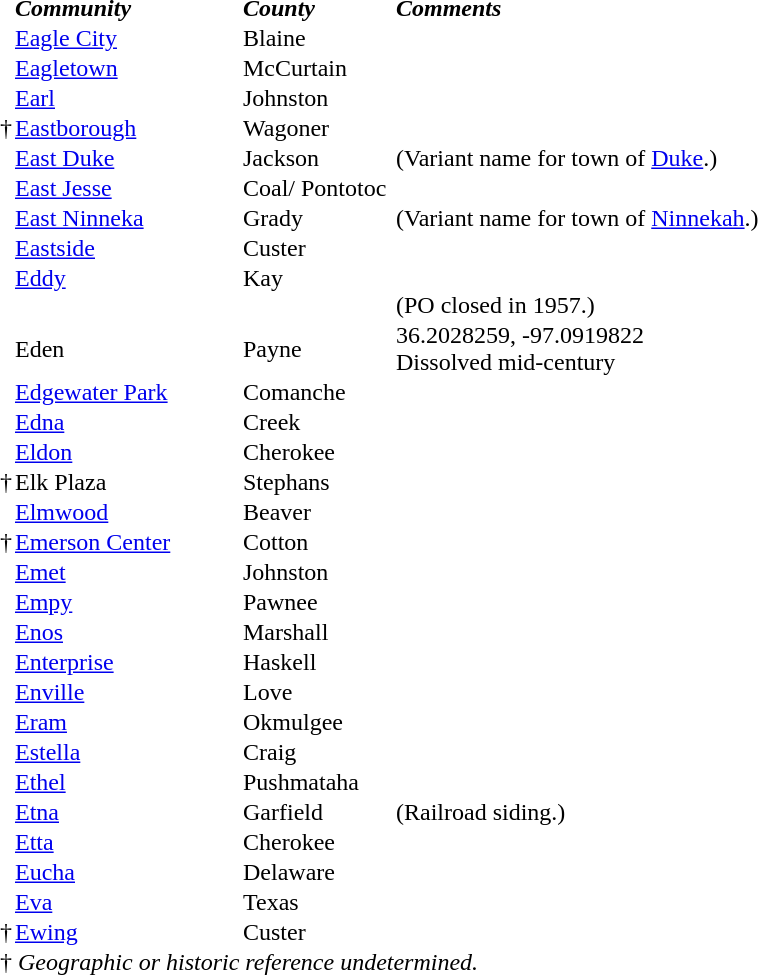<table border="0" cellpadding="0">
<tr>
<td></td>
<td width="150px"><strong><em>Community</em></strong></td>
<td width="100px"><strong><em>County</em></strong></td>
<td width="300px"><strong><em>Comments</em></strong></td>
</tr>
<tr>
<td></td>
<td><a href='#'>Eagle City</a></td>
<td>Blaine</td>
<td></td>
</tr>
<tr>
<td></td>
<td><a href='#'>Eagletown</a></td>
<td>McCurtain</td>
<td></td>
</tr>
<tr>
<td></td>
<td><a href='#'>Earl</a></td>
<td>Johnston</td>
<td></td>
</tr>
<tr>
<td>†</td>
<td><a href='#'>Eastborough</a></td>
<td>Wagoner</td>
<td></td>
</tr>
<tr valign="top">
<td></td>
<td East Duke, Oklahoma><a href='#'>East Duke</a></td>
<td>Jackson</td>
<td>(Variant name for town of <a href='#'>Duke</a>.)</td>
</tr>
<tr valign="top">
<td></td>
<td><a href='#'>East Jesse</a></td>
<td>Coal/ Pontotoc</td>
<td></td>
</tr>
<tr valign="top">
<td></td>
<td East Ninnekah, Oklahoma><a href='#'>East Ninneka</a></td>
<td>Grady</td>
<td>(Variant name for town of <a href='#'>Ninnekah</a>.)</td>
</tr>
<tr>
<td></td>
<td><a href='#'>Eastside</a></td>
<td>Custer</td>
<td></td>
</tr>
<tr valign="top">
<td></td>
<td><a href='#'>Eddy</a></td>
<td>Kay</td>
<td><br>(PO closed in 1957.)</td>
</tr>
<tr>
<td></td>
<td>Eden</td>
<td>Payne</td>
<td>36.2028259, -97.0919822<br>Dissolved mid-century</td>
</tr>
<tr>
<td></td>
<td><a href='#'>Edgewater Park</a></td>
<td>Comanche</td>
<td></td>
</tr>
<tr>
<td></td>
<td><a href='#'>Edna</a></td>
<td>Creek</td>
<td></td>
</tr>
<tr>
<td></td>
<td><a href='#'>Eldon</a></td>
<td>Cherokee</td>
<td></td>
</tr>
<tr>
<td>†</td>
<td>Elk Plaza</td>
<td>Stephans</td>
<td></td>
</tr>
<tr>
<td></td>
<td><a href='#'>Elmwood</a></td>
<td>Beaver</td>
<td></td>
</tr>
<tr>
<td>†</td>
<td><a href='#'>Emerson Center</a></td>
<td>Cotton</td>
<td></td>
</tr>
<tr>
<td></td>
<td><a href='#'>Emet</a></td>
<td>Johnston</td>
<td></td>
</tr>
<tr>
<td></td>
<td><a href='#'>Empy</a></td>
<td>Pawnee</td>
<td></td>
</tr>
<tr>
<td></td>
<td><a href='#'>Enos</a></td>
<td>Marshall</td>
<td></td>
</tr>
<tr>
<td></td>
<td><a href='#'>Enterprise</a></td>
<td>Haskell</td>
<td></td>
</tr>
<tr>
<td></td>
<td><a href='#'>Enville</a></td>
<td>Love</td>
<td></td>
</tr>
<tr>
<td></td>
<td><a href='#'>Eram</a></td>
<td>Okmulgee</td>
<td></td>
</tr>
<tr>
<td></td>
<td><a href='#'>Estella</a></td>
<td>Craig</td>
<td></td>
</tr>
<tr>
<td></td>
<td><a href='#'>Ethel</a></td>
<td>Pushmataha</td>
<td></td>
</tr>
<tr>
<td></td>
<td><a href='#'>Etna</a></td>
<td>Garfield</td>
<td>(Railroad siding.)</td>
</tr>
<tr>
<td></td>
<td><a href='#'>Etta</a></td>
<td>Cherokee</td>
<td></td>
</tr>
<tr>
<td></td>
<td><a href='#'>Eucha</a></td>
<td>Delaware</td>
<td></td>
</tr>
<tr>
<td></td>
<td><a href='#'>Eva</a></td>
<td>Texas</td>
<td></td>
</tr>
<tr>
<td>†</td>
<td><a href='#'>Ewing</a></td>
<td>Custer</td>
<td></td>
</tr>
<tr>
<td colspan="4">† <em>Geographic or historic reference undetermined.</em></td>
</tr>
</table>
